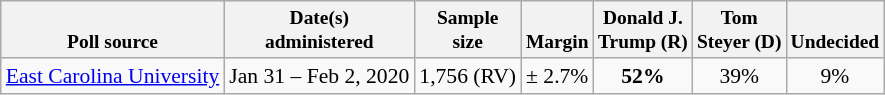<table class="wikitable" style="font-size:90%;text-align:center;">
<tr valign=bottom style="font-size:90%;">
<th>Poll source</th>
<th>Date(s)<br>administered</th>
<th>Sample<br>size</th>
<th>Margin<br></th>
<th>Donald J.<br>Trump (R)</th>
<th>Tom<br>Steyer (D)</th>
<th>Undecided</th>
</tr>
<tr>
<td style="text-align:left;"><a href='#'>East Carolina University</a></td>
<td>Jan 31 – Feb 2, 2020</td>
<td>1,756 (RV)</td>
<td>± 2.7%</td>
<td><strong>52%</strong></td>
<td>39%</td>
<td>9%</td>
</tr>
</table>
